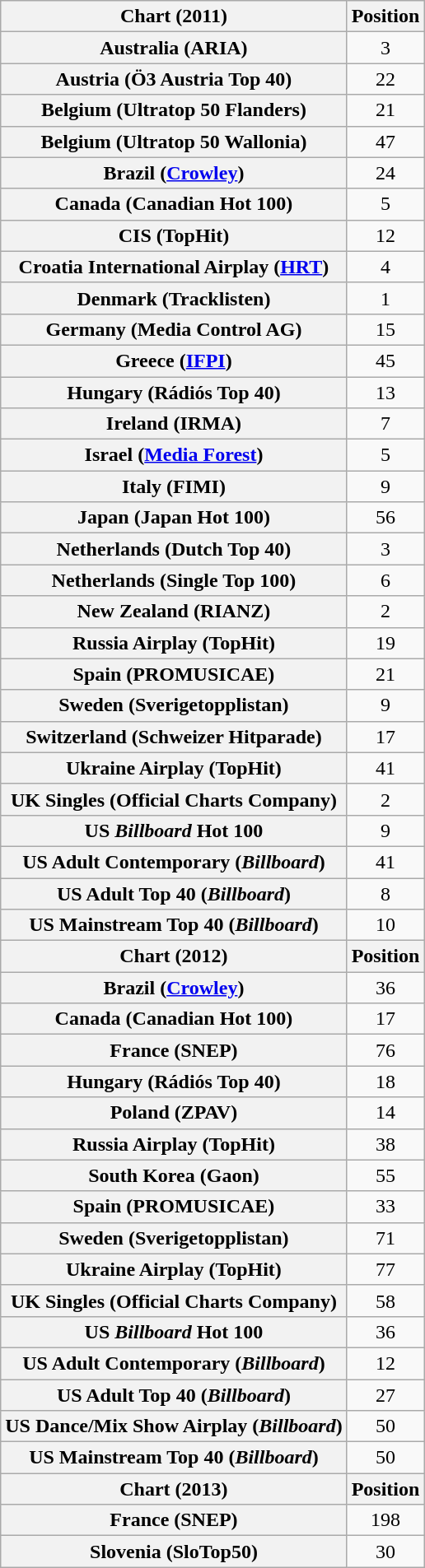<table class="wikitable plainrowheaders sortable" style="text-align:center">
<tr>
<th scope="col">Chart (2011)</th>
<th scope="col">Position</th>
</tr>
<tr>
<th scope="row">Australia (ARIA)</th>
<td>3</td>
</tr>
<tr>
<th scope="row">Austria (Ö3 Austria Top 40)</th>
<td>22</td>
</tr>
<tr>
<th scope="row">Belgium (Ultratop 50 Flanders)</th>
<td>21</td>
</tr>
<tr>
<th scope="row">Belgium (Ultratop 50 Wallonia)</th>
<td>47</td>
</tr>
<tr>
<th scope="row">Brazil (<a href='#'>Crowley</a>)</th>
<td>24</td>
</tr>
<tr>
<th scope="row">Canada (Canadian Hot 100)</th>
<td>5</td>
</tr>
<tr>
<th scope="row">CIS (TopHit)</th>
<td>12</td>
</tr>
<tr>
<th scope="row">Croatia International Airplay (<a href='#'>HRT</a>)</th>
<td style="text-align:center;">4</td>
</tr>
<tr>
<th scope="row">Denmark (Tracklisten)</th>
<td>1</td>
</tr>
<tr>
<th scope="row">Germany (Media Control AG)</th>
<td>15</td>
</tr>
<tr>
<th scope="row">Greece (<a href='#'>IFPI</a>)</th>
<td>45</td>
</tr>
<tr>
<th scope="row">Hungary (Rádiós Top 40)</th>
<td>13</td>
</tr>
<tr>
<th scope="row">Ireland (IRMA)</th>
<td>7</td>
</tr>
<tr>
<th scope="row">Israel (<a href='#'>Media Forest</a>)</th>
<td>5</td>
</tr>
<tr>
<th scope="row">Italy (FIMI)</th>
<td>9</td>
</tr>
<tr>
<th scope="row">Japan (Japan Hot 100)</th>
<td>56</td>
</tr>
<tr>
<th scope="row">Netherlands (Dutch Top 40)</th>
<td>3</td>
</tr>
<tr>
<th scope="row">Netherlands (Single Top 100)</th>
<td>6</td>
</tr>
<tr>
<th scope="row">New Zealand (RIANZ)</th>
<td>2</td>
</tr>
<tr>
<th scope="row">Russia Airplay (TopHit)</th>
<td>19</td>
</tr>
<tr>
<th scope="row">Spain (PROMUSICAE)</th>
<td>21</td>
</tr>
<tr>
<th scope="row">Sweden (Sverigetopplistan)</th>
<td>9</td>
</tr>
<tr>
<th scope="row">Switzerland (Schweizer Hitparade)</th>
<td>17</td>
</tr>
<tr>
<th scope="row">Ukraine Airplay (TopHit)</th>
<td>41</td>
</tr>
<tr>
<th scope="row">UK Singles (Official Charts Company)</th>
<td>2</td>
</tr>
<tr>
<th scope="row">US <em>Billboard</em> Hot 100</th>
<td>9</td>
</tr>
<tr>
<th scope="row">US Adult Contemporary (<em>Billboard</em>)</th>
<td>41</td>
</tr>
<tr>
<th scope="row">US Adult Top 40 (<em>Billboard</em>)</th>
<td>8</td>
</tr>
<tr>
<th scope="row">US Mainstream Top 40 (<em>Billboard</em>)</th>
<td>10</td>
</tr>
<tr>
<th>Chart (2012)</th>
<th>Position</th>
</tr>
<tr>
<th scope="row">Brazil (<a href='#'>Crowley</a>)</th>
<td>36</td>
</tr>
<tr>
<th scope="row">Canada (Canadian Hot 100)</th>
<td>17</td>
</tr>
<tr>
<th scope="row">France (SNEP)</th>
<td>76</td>
</tr>
<tr>
<th scope="row">Hungary (Rádiós Top 40)</th>
<td>18</td>
</tr>
<tr>
<th scope="row">Poland (ZPAV)</th>
<td>14</td>
</tr>
<tr>
<th scope="row">Russia Airplay (TopHit)</th>
<td>38</td>
</tr>
<tr>
<th scope="row">South Korea (Gaon)</th>
<td>55</td>
</tr>
<tr>
<th scope="row">Spain (PROMUSICAE)</th>
<td>33</td>
</tr>
<tr>
<th scope="row">Sweden (Sverigetopplistan)</th>
<td>71</td>
</tr>
<tr>
<th scope="row">Ukraine Airplay (TopHit)</th>
<td>77</td>
</tr>
<tr>
<th scope="row">UK Singles (Official Charts Company)</th>
<td>58</td>
</tr>
<tr>
<th scope="row">US <em>Billboard</em> Hot 100</th>
<td>36</td>
</tr>
<tr>
<th scope="row">US Adult Contemporary (<em>Billboard</em>)</th>
<td>12</td>
</tr>
<tr>
<th scope="row">US Adult Top 40 (<em>Billboard</em>)</th>
<td>27</td>
</tr>
<tr>
<th scope="row">US Dance/Mix Show Airplay (<em>Billboard</em>)</th>
<td>50</td>
</tr>
<tr>
<th scope="row">US Mainstream Top 40 (<em>Billboard</em>)</th>
<td>50</td>
</tr>
<tr>
<th>Chart (2013)</th>
<th>Position</th>
</tr>
<tr>
<th scope="row">France (SNEP)</th>
<td>198</td>
</tr>
<tr>
<th scope="row">Slovenia (SloTop50)</th>
<td>30</td>
</tr>
</table>
